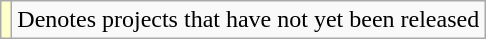<table class="wikitable">
<tr>
<td style="background:#FFFFCC;"></td>
<td>Denotes projects that have not yet been released</td>
</tr>
</table>
